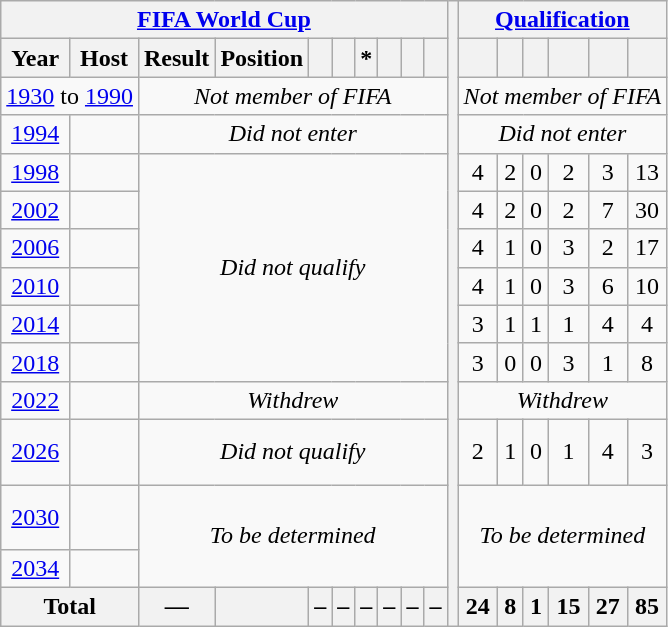<table class="wikitable" style="text-align: center;">
<tr>
<th colspan=10><a href='#'>FIFA World Cup</a></th>
<th rowspan=38></th>
<th colspan=6><a href='#'>Qualification</a></th>
</tr>
<tr>
<th>Year</th>
<th>Host</th>
<th>Result</th>
<th>Position</th>
<th></th>
<th></th>
<th>*</th>
<th></th>
<th></th>
<th></th>
<th></th>
<th></th>
<th></th>
<th></th>
<th></th>
<th></th>
</tr>
<tr>
<td colspan=2><a href='#'>1930</a> to <a href='#'>1990</a></td>
<td colspan=8><em>Not member of FIFA</em></td>
<td colspan=6><em>Not member of FIFA</em></td>
</tr>
<tr>
<td><a href='#'>1994</a></td>
<td align=left></td>
<td colspan=8><em>Did not enter</em></td>
<td colspan=6><em>Did not enter</em></td>
</tr>
<tr>
<td><a href='#'>1998</a></td>
<td align=left></td>
<td colspan=8 rowspan=6><em>Did not qualify</em></td>
<td>4</td>
<td>2</td>
<td>0</td>
<td>2</td>
<td>3</td>
<td>13</td>
</tr>
<tr>
<td><a href='#'>2002</a></td>
<td align=left><br></td>
<td>4</td>
<td>2</td>
<td>0</td>
<td>2</td>
<td>7</td>
<td>30</td>
</tr>
<tr>
<td><a href='#'>2006</a></td>
<td align=left></td>
<td>4</td>
<td>1</td>
<td>0</td>
<td>3</td>
<td>2</td>
<td>17</td>
</tr>
<tr>
<td><a href='#'>2010</a></td>
<td align=left></td>
<td>4</td>
<td>1</td>
<td>0</td>
<td>3</td>
<td>6</td>
<td>10</td>
</tr>
<tr>
<td><a href='#'>2014</a></td>
<td align=left></td>
<td>3</td>
<td>1</td>
<td>1</td>
<td>1</td>
<td>4</td>
<td>4</td>
</tr>
<tr>
<td><a href='#'>2018</a></td>
<td align=left></td>
<td>3</td>
<td>0</td>
<td>0</td>
<td>3</td>
<td>1</td>
<td>8</td>
</tr>
<tr>
<td><a href='#'>2022</a></td>
<td align=left></td>
<td colspan=8><em>Withdrew</em></td>
<td colspan=6><em>Withdrew</em></td>
</tr>
<tr>
<td><a href='#'>2026</a></td>
<td align=left><br><br></td>
<td colspan=8><em>Did not qualify</em></td>
<td>2</td>
<td>1</td>
<td>0</td>
<td>1</td>
<td>4</td>
<td>3</td>
</tr>
<tr>
<td><a href='#'>2030</a></td>
<td align=left><br><br></td>
<td colspan=8 rowspan=2><em>To be determined</em></td>
<td colspan=6 rowspan=2><em>To be determined</em></td>
</tr>
<tr>
<td><a href='#'>2034</a></td>
<td align=left></td>
</tr>
<tr>
<th colspan=2>Total</th>
<th>—</th>
<th></th>
<th>–</th>
<th>–</th>
<th>–</th>
<th>–</th>
<th>–</th>
<th>–</th>
<th>24</th>
<th>8</th>
<th>1</th>
<th>15</th>
<th>27</th>
<th>85</th>
</tr>
</table>
